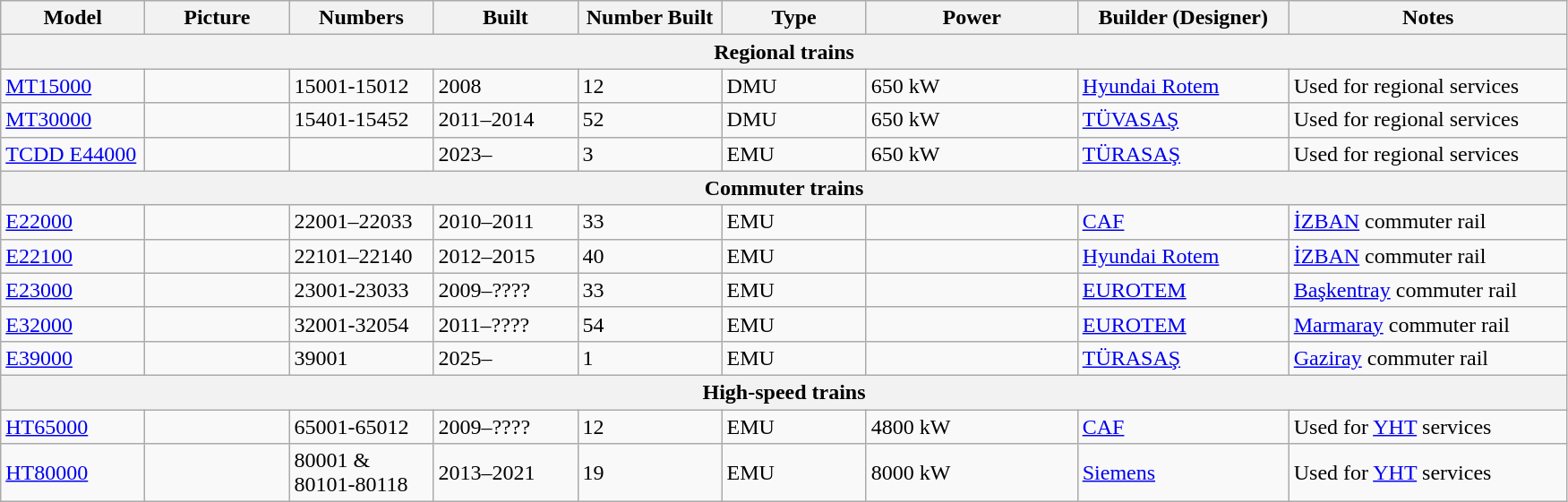<table class="wikitable">
<tr>
<th width=100>Model</th>
<th width=100>Picture</th>
<th width=100>Numbers</th>
<th width=100>Built</th>
<th width=100>Number Built</th>
<th width=100>Type</th>
<th width=150>Power</th>
<th width=150>Builder (Designer)</th>
<th width=200>Notes</th>
</tr>
<tr>
<th colspan="9">Regional trains</th>
</tr>
<tr>
<td><a href='#'>MT15000</a></td>
<td></td>
<td>15001-15012</td>
<td>2008</td>
<td>12</td>
<td>DMU</td>
<td>650 kW</td>
<td><a href='#'>Hyundai Rotem</a></td>
<td>Used for regional services</td>
</tr>
<tr>
<td><a href='#'>MT30000</a></td>
<td></td>
<td>15401-15452</td>
<td>2011–2014</td>
<td>52</td>
<td>DMU</td>
<td>650 kW</td>
<td><a href='#'>TÜVASAŞ</a></td>
<td>Used for regional services</td>
</tr>
<tr>
<td><a href='#'>TCDD E44000</a></td>
<td></td>
<td></td>
<td>2023–</td>
<td>3</td>
<td>EMU</td>
<td>650 kW</td>
<td><a href='#'>TÜRASAŞ</a></td>
<td>Used for regional services</td>
</tr>
<tr>
<th colspan="9">Commuter trains</th>
</tr>
<tr>
<td><a href='#'>E22000</a></td>
<td></td>
<td>22001–22033</td>
<td>2010–2011</td>
<td>33</td>
<td>EMU</td>
<td></td>
<td><a href='#'>CAF</a></td>
<td><a href='#'>İZBAN</a> commuter rail</td>
</tr>
<tr>
<td><a href='#'>E22100</a></td>
<td></td>
<td>22101–22140</td>
<td>2012–2015</td>
<td>40</td>
<td>EMU</td>
<td></td>
<td><a href='#'>Hyundai Rotem</a></td>
<td><a href='#'>İZBAN</a> commuter rail</td>
</tr>
<tr>
<td><a href='#'>E23000</a></td>
<td></td>
<td>23001-23033</td>
<td>2009–????</td>
<td>33</td>
<td>EMU</td>
<td></td>
<td><a href='#'>EUROTEM</a></td>
<td><a href='#'>Başkentray</a> commuter rail</td>
</tr>
<tr>
<td><a href='#'>E32000</a></td>
<td></td>
<td>32001-32054</td>
<td>2011–????</td>
<td>54</td>
<td>EMU</td>
<td></td>
<td><a href='#'>EUROTEM</a></td>
<td><a href='#'>Marmaray</a> commuter rail</td>
</tr>
<tr>
<td><a href='#'>E39000</a></td>
<td></td>
<td>39001</td>
<td>2025–</td>
<td>1</td>
<td>EMU</td>
<td></td>
<td><a href='#'>TÜRASAŞ</a></td>
<td><a href='#'>Gaziray</a> commuter rail</td>
</tr>
<tr>
<th colspan="9">High-speed trains</th>
</tr>
<tr>
<td><a href='#'>HT65000</a></td>
<td></td>
<td>65001-65012</td>
<td>2009–????</td>
<td>12</td>
<td>EMU</td>
<td>4800 kW</td>
<td><a href='#'>CAF</a></td>
<td>Used for <a href='#'>YHT</a> services</td>
</tr>
<tr>
<td><a href='#'>HT80000</a></td>
<td></td>
<td>80001 & 80101-80118</td>
<td>2013–2021</td>
<td>19</td>
<td>EMU</td>
<td>8000 kW</td>
<td><a href='#'>Siemens</a></td>
<td>Used for <a href='#'>YHT</a> services</td>
</tr>
</table>
